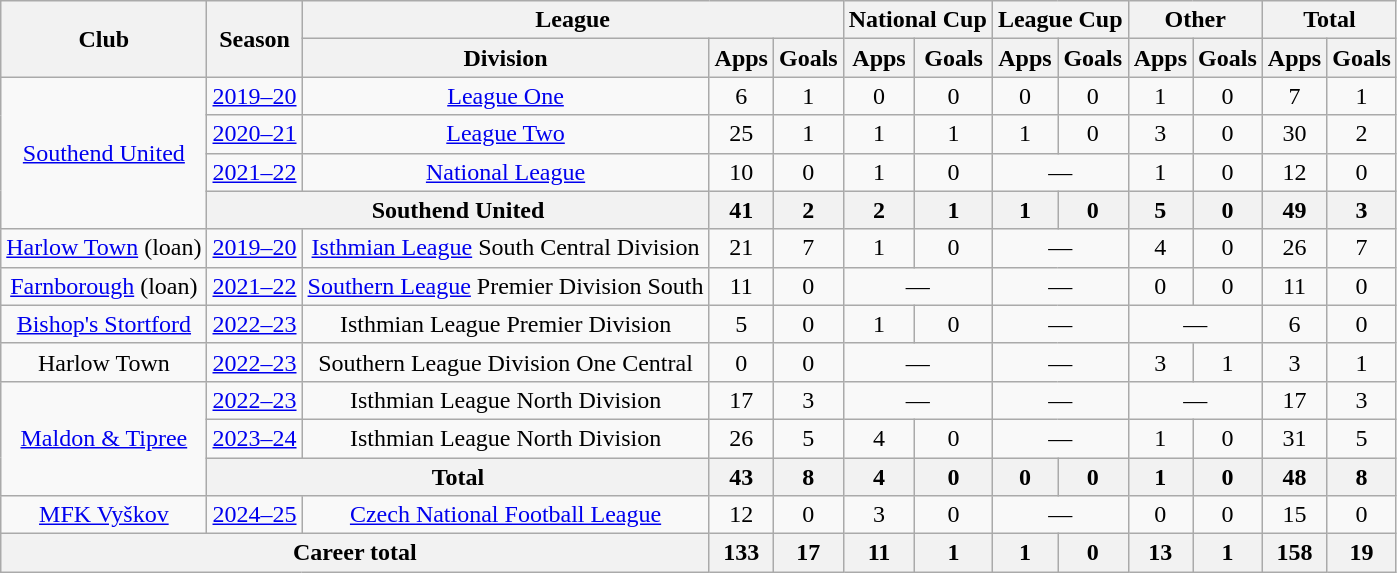<table class="wikitable" style="text-align: center;">
<tr>
<th rowspan="2">Club</th>
<th rowspan="2">Season</th>
<th colspan="3">League</th>
<th colspan="2">National Cup</th>
<th colspan="2">League Cup</th>
<th colspan="2">Other</th>
<th colspan="2">Total</th>
</tr>
<tr>
<th>Division</th>
<th>Apps</th>
<th>Goals</th>
<th>Apps</th>
<th>Goals</th>
<th>Apps</th>
<th>Goals</th>
<th>Apps</th>
<th>Goals</th>
<th>Apps</th>
<th>Goals</th>
</tr>
<tr>
<td rowspan="4"><a href='#'>Southend United</a></td>
<td><a href='#'>2019–20</a></td>
<td><a href='#'>League One</a></td>
<td>6</td>
<td>1</td>
<td>0</td>
<td>0</td>
<td>0</td>
<td>0</td>
<td>1</td>
<td>0</td>
<td>7</td>
<td>1</td>
</tr>
<tr>
<td><a href='#'>2020–21</a></td>
<td><a href='#'>League Two</a></td>
<td>25</td>
<td>1</td>
<td>1</td>
<td>1</td>
<td>1</td>
<td>0</td>
<td>3</td>
<td>0</td>
<td>30</td>
<td>2</td>
</tr>
<tr>
<td><a href='#'>2021–22</a></td>
<td><a href='#'>National League</a></td>
<td>10</td>
<td>0</td>
<td>1</td>
<td>0</td>
<td colspan="2">—</td>
<td>1</td>
<td>0</td>
<td>12</td>
<td>0</td>
</tr>
<tr>
<th colspan="2">Southend United</th>
<th>41</th>
<th>2</th>
<th>2</th>
<th>1</th>
<th>1</th>
<th>0</th>
<th>5</th>
<th>0</th>
<th>49</th>
<th>3</th>
</tr>
<tr>
<td><a href='#'>Harlow Town</a> (loan)</td>
<td><a href='#'>2019–20</a></td>
<td><a href='#'>Isthmian League</a> South Central Division</td>
<td>21</td>
<td>7</td>
<td>1</td>
<td>0</td>
<td colspan=2>—</td>
<td>4</td>
<td>0</td>
<td>26</td>
<td>7</td>
</tr>
<tr>
<td><a href='#'>Farnborough</a> (loan)</td>
<td><a href='#'>2021–22</a></td>
<td><a href='#'>Southern League</a> Premier Division South</td>
<td>11</td>
<td>0</td>
<td colspan=2>—</td>
<td colspan=2>—</td>
<td>0</td>
<td>0</td>
<td>11</td>
<td>0</td>
</tr>
<tr>
<td><a href='#'>Bishop's Stortford</a></td>
<td><a href='#'>2022–23</a></td>
<td>Isthmian League Premier Division</td>
<td>5</td>
<td>0</td>
<td>1</td>
<td>0</td>
<td colspan=2>—</td>
<td colspan=2>—</td>
<td>6</td>
<td>0</td>
</tr>
<tr>
<td>Harlow Town</td>
<td><a href='#'>2022–23</a></td>
<td>Southern League Division One Central</td>
<td>0</td>
<td>0</td>
<td colspan=2>—</td>
<td colspan=2>—</td>
<td>3</td>
<td>1</td>
<td>3</td>
<td>1</td>
</tr>
<tr>
<td rowspan="3"><a href='#'>Maldon & Tipree</a></td>
<td><a href='#'>2022–23</a></td>
<td>Isthmian League North Division</td>
<td>17</td>
<td>3</td>
<td colspan=2>—</td>
<td colspan=2>—</td>
<td colspan=2>—</td>
<td>17</td>
<td>3</td>
</tr>
<tr>
<td><a href='#'>2023–24</a></td>
<td>Isthmian League North Division</td>
<td>26</td>
<td>5</td>
<td>4</td>
<td>0</td>
<td colspan="2">—</td>
<td>1</td>
<td>0</td>
<td>31</td>
<td>5</td>
</tr>
<tr>
<th colspan="2">Total</th>
<th>43</th>
<th>8</th>
<th>4</th>
<th>0</th>
<th>0</th>
<th>0</th>
<th>1</th>
<th>0</th>
<th>48</th>
<th>8</th>
</tr>
<tr>
<td><a href='#'>MFK Vyškov</a></td>
<td><a href='#'>2024–25</a></td>
<td><a href='#'>Czech National Football League</a></td>
<td>12</td>
<td>0</td>
<td>3</td>
<td>0</td>
<td colspan="2">—</td>
<td>0</td>
<td>0</td>
<td>15</td>
<td>0</td>
</tr>
<tr>
<th colspan="3">Career total</th>
<th>133</th>
<th>17</th>
<th>11</th>
<th>1</th>
<th>1</th>
<th>0</th>
<th>13</th>
<th>1</th>
<th>158</th>
<th>19</th>
</tr>
</table>
